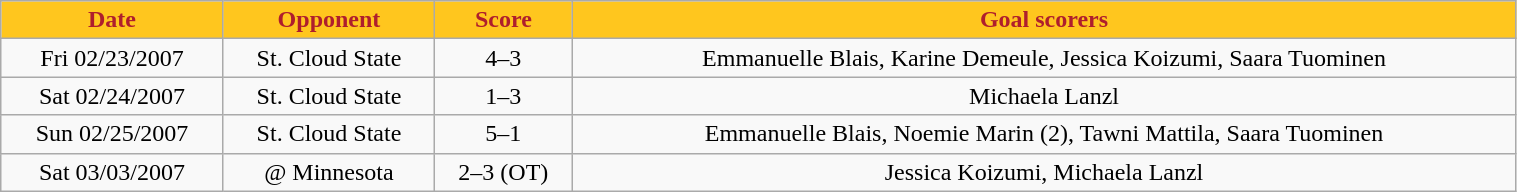<table class="wikitable" width="80%">
<tr align="center"  style=" background:#FFC61E;color:#AF1E2D;">
<td><strong>Date</strong></td>
<td><strong>Opponent</strong></td>
<td><strong>Score</strong></td>
<td><strong>Goal scorers</strong></td>
</tr>
<tr align="center" bgcolor="">
<td>Fri 02/23/2007</td>
<td>St. Cloud State</td>
<td>4–3</td>
<td>Emmanuelle Blais, Karine Demeule, Jessica Koizumi, Saara Tuominen</td>
</tr>
<tr align="center" bgcolor="">
<td>Sat 02/24/2007</td>
<td>St. Cloud State</td>
<td>1–3</td>
<td>Michaela Lanzl</td>
</tr>
<tr align="center" bgcolor="">
<td>Sun 02/25/2007</td>
<td>St. Cloud State</td>
<td>5–1</td>
<td>Emmanuelle Blais, Noemie Marin (2), Tawni Mattila, Saara Tuominen</td>
</tr>
<tr align="center" bgcolor="">
<td>Sat 03/03/2007</td>
<td>@ Minnesota</td>
<td>2–3 (OT)</td>
<td>Jessica Koizumi, Michaela Lanzl</td>
</tr>
</table>
